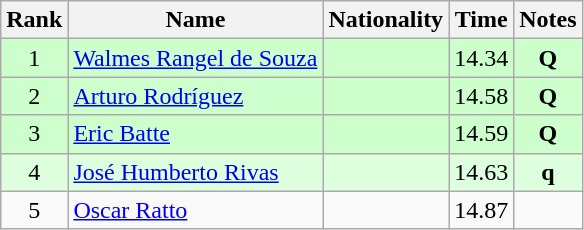<table class="wikitable sortable" style="text-align:center">
<tr>
<th>Rank</th>
<th>Name</th>
<th>Nationality</th>
<th>Time</th>
<th>Notes</th>
</tr>
<tr bgcolor=ccffcc>
<td align=center>1</td>
<td align=left><a href='#'>Walmes Rangel de Souza</a></td>
<td align=left></td>
<td>14.34</td>
<td><strong>Q</strong></td>
</tr>
<tr bgcolor=ccffcc>
<td align=center>2</td>
<td align=left><a href='#'>Arturo Rodríguez</a></td>
<td align=left></td>
<td>14.58</td>
<td><strong>Q</strong></td>
</tr>
<tr bgcolor=ccffcc>
<td align=center>3</td>
<td align=left><a href='#'>Eric Batte</a></td>
<td align=left></td>
<td>14.59</td>
<td><strong>Q</strong></td>
</tr>
<tr bgcolor=ddffdd>
<td align=center>4</td>
<td align=left><a href='#'>José Humberto Rivas</a></td>
<td align=left></td>
<td>14.63</td>
<td><strong>q</strong></td>
</tr>
<tr>
<td align=center>5</td>
<td align=left><a href='#'>Oscar Ratto</a></td>
<td align=left></td>
<td>14.87</td>
<td></td>
</tr>
</table>
